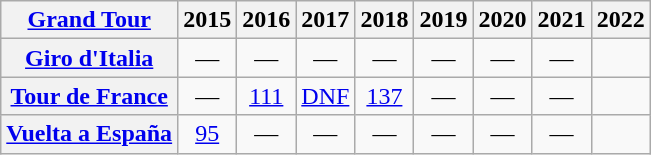<table class="wikitable plainrowheaders">
<tr>
<th scope="col"><a href='#'>Grand Tour</a></th>
<th scope="col">2015</th>
<th scope="col">2016</th>
<th scope="col">2017</th>
<th scope="col">2018</th>
<th scope="col">2019</th>
<th scope="col">2020</th>
<th scope="col">2021</th>
<th scope="col">2022</th>
</tr>
<tr style="text-align:center;">
<th scope="row"> <a href='#'>Giro d'Italia</a></th>
<td>—</td>
<td>—</td>
<td>—</td>
<td>—</td>
<td>—</td>
<td>—</td>
<td>—</td>
<td></td>
</tr>
<tr style="text-align:center;">
<th scope="row"> <a href='#'>Tour de France</a></th>
<td>—</td>
<td><a href='#'>111</a></td>
<td><a href='#'>DNF</a></td>
<td><a href='#'>137</a></td>
<td>—</td>
<td>—</td>
<td>—</td>
<td></td>
</tr>
<tr style="text-align:center;">
<th scope="row"> <a href='#'>Vuelta a España</a></th>
<td><a href='#'>95</a></td>
<td>—</td>
<td>—</td>
<td>—</td>
<td>—</td>
<td>—</td>
<td>—</td>
<td></td>
</tr>
</table>
